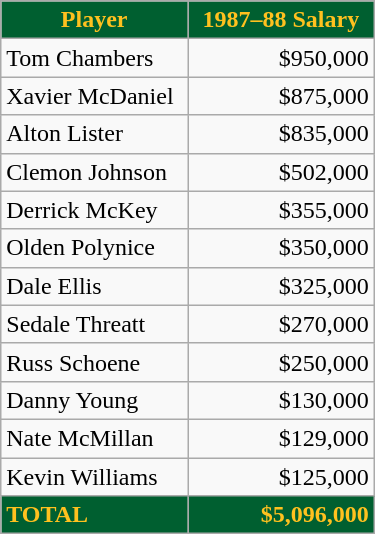<table width=250 px; class="wikitable sortable sortable">
<tr>
<th style="background:#005f30; color:#ffc11f" width="50%">Player</th>
<th style="background:#005f30; color:#ffc11f" width="50%">1987–88 Salary</th>
</tr>
<tr>
<td>Tom Chambers</td>
<td align="right">$950,000</td>
</tr>
<tr>
<td>Xavier McDaniel</td>
<td align="right">$875,000</td>
</tr>
<tr>
<td>Alton Lister</td>
<td align="right">$835,000</td>
</tr>
<tr>
<td>Clemon Johnson</td>
<td align="right">$502,000</td>
</tr>
<tr>
<td>Derrick McKey</td>
<td align="right">$355,000</td>
</tr>
<tr>
<td>Olden Polynice</td>
<td align="right">$350,000</td>
</tr>
<tr>
<td>Dale Ellis</td>
<td align="right">$325,000</td>
</tr>
<tr>
<td>Sedale Threatt</td>
<td align="right">$270,000</td>
</tr>
<tr>
<td>Russ Schoene</td>
<td align="right">$250,000</td>
</tr>
<tr>
<td>Danny Young</td>
<td align="right">$130,000</td>
</tr>
<tr>
<td>Nate McMillan</td>
<td align="right">$129,000</td>
</tr>
<tr>
<td>Kevin Williams</td>
<td align="right">$125,000</td>
</tr>
<tr class="sortbottom">
<td style="background:#005f30; color:#FFC11f" width="50%"><strong>TOTAL</strong></td>
<td style="background:#005f30; color:#FFC11f" width="50%" align="right"><strong>$5,096,000</strong></td>
</tr>
</table>
